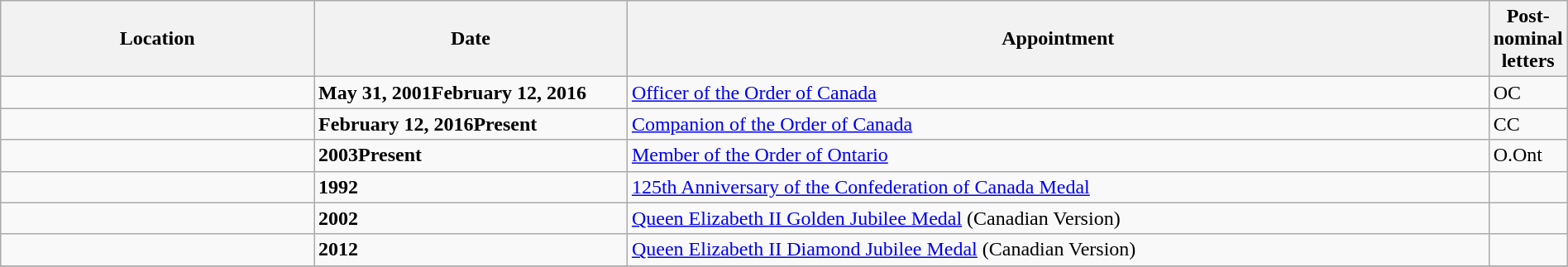<table class="wikitable" style="width:100%;">
<tr>
<th style="width:20%;">Location</th>
<th style="width:20%;">Date</th>
<th style="width:55%;">Appointment</th>
<th style="width:5%;">Post-nominal letters</th>
</tr>
<tr>
<td></td>
<td><strong>May 31, 2001February 12, 2016</strong></td>
<td><a href='#'>Officer of the Order of Canada</a></td>
<td>OC</td>
</tr>
<tr>
<td></td>
<td><strong>February 12, 2016Present</strong></td>
<td><a href='#'>Companion of the Order of Canada</a></td>
<td>CC</td>
</tr>
<tr>
<td></td>
<td><strong>2003Present</strong></td>
<td><a href='#'>Member of the Order of Ontario</a></td>
<td>O.Ont</td>
</tr>
<tr>
<td></td>
<td><strong>1992</strong></td>
<td><a href='#'>125th Anniversary of the Confederation of Canada Medal</a></td>
<td></td>
</tr>
<tr>
<td></td>
<td><strong>2002</strong></td>
<td><a href='#'>Queen Elizabeth II Golden Jubilee Medal</a> (Canadian Version)</td>
<td></td>
</tr>
<tr>
<td></td>
<td><strong>2012</strong></td>
<td><a href='#'>Queen Elizabeth II Diamond Jubilee Medal</a> (Canadian Version)</td>
<td></td>
</tr>
<tr>
</tr>
</table>
